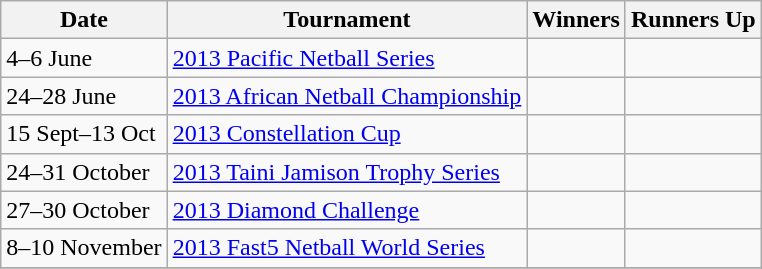<table class="wikitable collapsible">
<tr>
<th>Date</th>
<th>Tournament</th>
<th>Winners</th>
<th>Runners Up</th>
</tr>
<tr>
<td>4–6 June</td>
<td><a href='#'>2013 Pacific Netball Series</a></td>
<td></td>
<td></td>
</tr>
<tr>
<td>24–28 June</td>
<td><a href='#'>2013 African Netball Championship</a></td>
<td></td>
<td></td>
</tr>
<tr>
<td>15 Sept–13 Oct</td>
<td><a href='#'>2013 Constellation Cup</a></td>
<td></td>
<td></td>
</tr>
<tr>
<td>24–31 October</td>
<td><a href='#'>2013 Taini Jamison Trophy Series</a></td>
<td></td>
<td></td>
</tr>
<tr>
<td>27–30 October</td>
<td><a href='#'>2013 Diamond Challenge</a></td>
<td></td>
<td></td>
</tr>
<tr>
<td>8–10 November</td>
<td><a href='#'>2013 Fast5 Netball World Series</a></td>
<td></td>
<td></td>
</tr>
<tr>
</tr>
</table>
